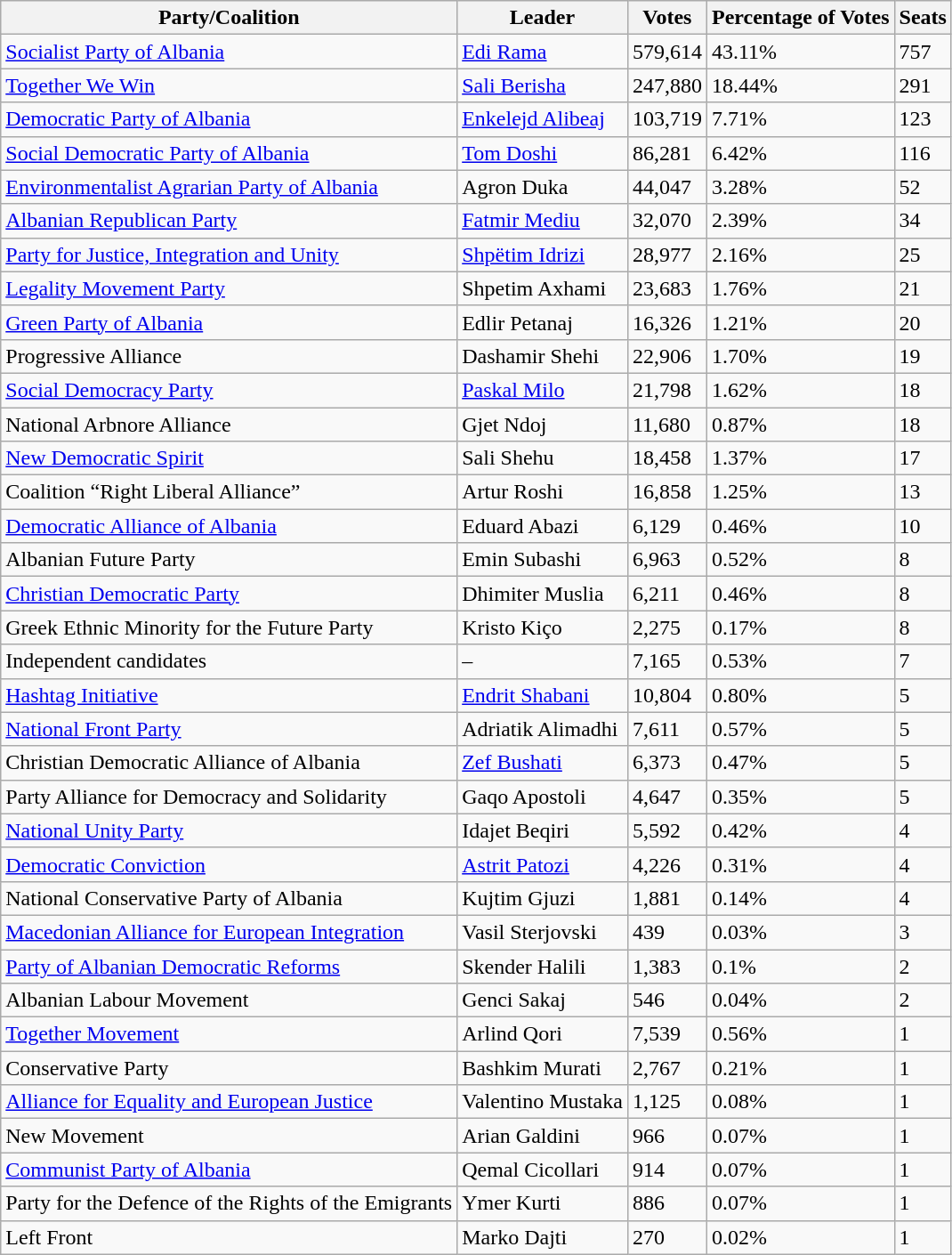<table class="wikitable">
<tr>
<th>Party/Coalition</th>
<th>Leader</th>
<th>Votes</th>
<th>Percentage of Votes</th>
<th>Seats</th>
</tr>
<tr>
<td><a href='#'>Socialist Party of Albania</a></td>
<td><a href='#'>Edi Rama</a></td>
<td>579,614</td>
<td>43.11%</td>
<td>757</td>
</tr>
<tr>
<td><a href='#'>Together We Win</a></td>
<td><a href='#'>Sali Berisha</a></td>
<td>247,880</td>
<td>18.44%</td>
<td>291</td>
</tr>
<tr>
<td><a href='#'>Democratic Party of Albania</a></td>
<td><a href='#'>Enkelejd Alibeaj</a></td>
<td>103,719</td>
<td>7.71%</td>
<td>123</td>
</tr>
<tr>
<td><a href='#'>Social Democratic Party of Albania</a></td>
<td><a href='#'>Tom Doshi</a></td>
<td>86,281</td>
<td>6.42%</td>
<td>116</td>
</tr>
<tr>
<td><a href='#'>Environmentalist Agrarian Party of Albania</a></td>
<td>Agron Duka</td>
<td>44,047</td>
<td>3.28%</td>
<td>52</td>
</tr>
<tr>
<td><a href='#'>Albanian Republican Party</a></td>
<td><a href='#'>Fatmir Mediu</a></td>
<td>32,070</td>
<td>2.39%</td>
<td>34</td>
</tr>
<tr>
<td><a href='#'>Party for Justice, Integration and Unity</a></td>
<td><a href='#'>Shpëtim Idrizi</a></td>
<td>28,977</td>
<td>2.16%</td>
<td>25</td>
</tr>
<tr>
<td><a href='#'>Legality Movement Party</a></td>
<td>Shpetim Axhami</td>
<td>23,683</td>
<td>1.76%</td>
<td>21</td>
</tr>
<tr>
<td><a href='#'>Green Party of Albania</a></td>
<td>Edlir Petanaj</td>
<td>16,326</td>
<td>1.21%</td>
<td>20</td>
</tr>
<tr>
<td>Progressive Alliance </td>
<td>Dashamir Shehi</td>
<td>22,906</td>
<td>1.70%</td>
<td>19</td>
</tr>
<tr>
<td><a href='#'>Social Democracy Party</a></td>
<td><a href='#'>Paskal Milo</a></td>
<td>21,798</td>
<td>1.62%</td>
<td>18</td>
</tr>
<tr>
<td>National Arbnore Alliance</td>
<td>Gjet Ndoj</td>
<td>11,680</td>
<td>0.87%</td>
<td>18</td>
</tr>
<tr>
<td><a href='#'>New Democratic Spirit</a></td>
<td>Sali Shehu</td>
<td>18,458</td>
<td>1.37%</td>
<td>17</td>
</tr>
<tr>
<td>Coalition “Right Liberal Alliance” </td>
<td>Artur Roshi</td>
<td>16,858</td>
<td>1.25%</td>
<td>13</td>
</tr>
<tr>
<td><a href='#'>Democratic Alliance of Albania</a></td>
<td>Eduard Abazi</td>
<td>6,129</td>
<td>0.46%</td>
<td>10</td>
</tr>
<tr>
<td>Albanian Future Party</td>
<td>Emin Subashi</td>
<td>6,963</td>
<td>0.52%</td>
<td>8</td>
</tr>
<tr>
<td><a href='#'>Christian Democratic Party</a></td>
<td>Dhimiter Muslia</td>
<td>6,211</td>
<td>0.46%</td>
<td>8</td>
</tr>
<tr>
<td>Greek Ethnic Minority for the Future Party</td>
<td>Kristo Kiço</td>
<td>2,275</td>
<td>0.17%</td>
<td>8</td>
</tr>
<tr>
<td>Independent candidates</td>
<td>–</td>
<td>7,165</td>
<td>0.53%</td>
<td>7</td>
</tr>
<tr>
<td><a href='#'>Hashtag Initiative</a></td>
<td><a href='#'>Endrit Shabani</a></td>
<td>10,804</td>
<td>0.80%</td>
<td>5</td>
</tr>
<tr>
<td><a href='#'>National Front Party</a></td>
<td>Adriatik Alimadhi</td>
<td>7,611</td>
<td>0.57%</td>
<td>5</td>
</tr>
<tr>
<td>Christian Democratic Alliance of Albania</td>
<td><a href='#'>Zef Bushati</a></td>
<td>6,373</td>
<td>0.47%</td>
<td>5</td>
</tr>
<tr>
<td>Party Alliance for Democracy and Solidarity</td>
<td>Gaqo Apostoli</td>
<td>4,647</td>
<td>0.35%</td>
<td>5</td>
</tr>
<tr>
<td><a href='#'>National Unity Party</a></td>
<td>Idajet Beqiri</td>
<td>5,592</td>
<td>0.42%</td>
<td>4</td>
</tr>
<tr>
<td><a href='#'>Democratic Conviction</a></td>
<td><a href='#'>Astrit Patozi</a></td>
<td>4,226</td>
<td>0.31%</td>
<td>4</td>
</tr>
<tr>
<td>National Conservative Party of Albania</td>
<td>Kujtim Gjuzi</td>
<td>1,881</td>
<td>0.14%</td>
<td>4</td>
</tr>
<tr>
<td><a href='#'>Macedonian Alliance for European Integration</a></td>
<td>Vasil Sterjovski</td>
<td>439</td>
<td>0.03%</td>
<td>3</td>
</tr>
<tr>
<td><a href='#'>Party of Albanian Democratic Reforms</a></td>
<td>Skender Halili</td>
<td>1,383</td>
<td>0.1%</td>
<td>2</td>
</tr>
<tr>
<td>Albanian Labour Movement</td>
<td>Genci Sakaj</td>
<td>546</td>
<td>0.04%</td>
<td>2</td>
</tr>
<tr>
<td><a href='#'>Together Movement</a></td>
<td>Arlind Qori</td>
<td>7,539</td>
<td>0.56%</td>
<td>1</td>
</tr>
<tr>
<td>Conservative Party</td>
<td>Bashkim Murati</td>
<td>2,767</td>
<td>0.21%</td>
<td>1</td>
</tr>
<tr>
<td><a href='#'>Alliance for Equality and European Justice</a></td>
<td>Valentino Mustaka</td>
<td>1,125</td>
<td>0.08%</td>
<td>1</td>
</tr>
<tr>
<td>New Movement</td>
<td>Arian Galdini</td>
<td>966</td>
<td>0.07%</td>
<td>1</td>
</tr>
<tr>
<td><a href='#'>Communist Party of Albania</a></td>
<td>Qemal Cicollari</td>
<td>914</td>
<td>0.07%</td>
<td>1</td>
</tr>
<tr>
<td>Party for the Defence of the Rights of the Emigrants</td>
<td>Ymer Kurti</td>
<td>886</td>
<td>0.07%</td>
<td>1</td>
</tr>
<tr>
<td>Left Front</td>
<td>Marko Dajti</td>
<td>270</td>
<td>0.02%</td>
<td>1</td>
</tr>
</table>
